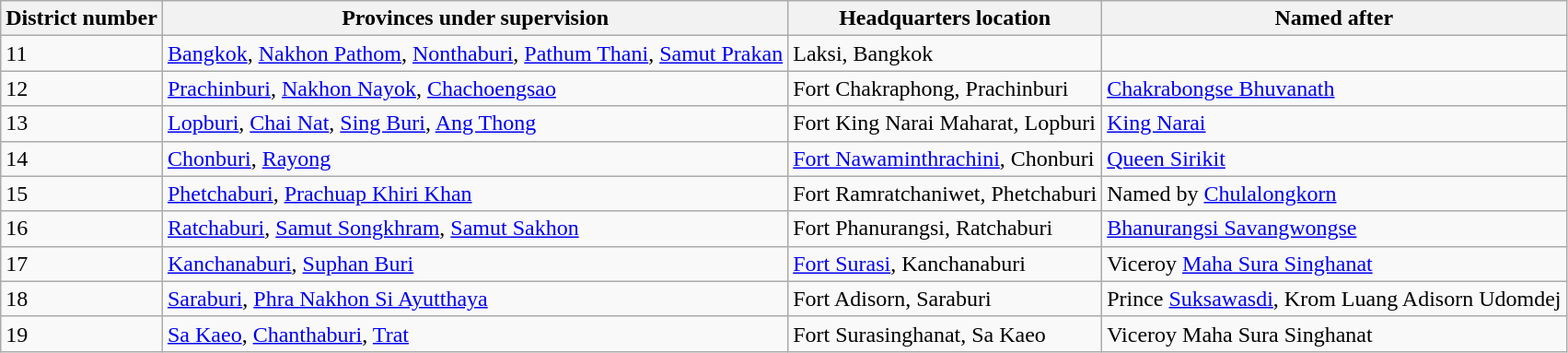<table class="wikitable">
<tr>
<th>District number</th>
<th>Provinces under supervision</th>
<th>Headquarters location</th>
<th>Named after</th>
</tr>
<tr>
<td>11</td>
<td><a href='#'>Bangkok</a>, <a href='#'>Nakhon Pathom</a>, <a href='#'>Nonthaburi</a>, <a href='#'>Pathum Thani</a>, <a href='#'>Samut Prakan</a></td>
<td>Laksi, Bangkok</td>
<td></td>
</tr>
<tr>
<td>12</td>
<td><a href='#'>Prachinburi</a>, <a href='#'>Nakhon Nayok</a>, <a href='#'>Chachoengsao</a></td>
<td>Fort Chakraphong, Prachinburi</td>
<td><a href='#'>Chakrabongse Bhuvanath</a></td>
</tr>
<tr>
<td>13</td>
<td><a href='#'>Lopburi</a>, <a href='#'>Chai Nat</a>, <a href='#'>Sing Buri</a>, <a href='#'>Ang Thong</a></td>
<td>Fort King Narai Maharat, Lopburi</td>
<td><a href='#'>King Narai</a></td>
</tr>
<tr>
<td>14</td>
<td><a href='#'>Chonburi</a>, <a href='#'>Rayong</a></td>
<td><a href='#'>Fort Nawaminthrachini</a>, Chonburi</td>
<td><a href='#'>Queen Sirikit</a></td>
</tr>
<tr>
<td>15</td>
<td><a href='#'>Phetchaburi</a>, <a href='#'>Prachuap Khiri Khan</a></td>
<td>Fort Ramratchaniwet, Phetchaburi</td>
<td>Named by <a href='#'>Chulalongkorn</a></td>
</tr>
<tr>
<td>16</td>
<td><a href='#'>Ratchaburi</a>, <a href='#'>Samut Songkhram</a>, <a href='#'>Samut Sakhon</a></td>
<td>Fort Phanurangsi, Ratchaburi</td>
<td><a href='#'>Bhanurangsi Savangwongse</a></td>
</tr>
<tr>
<td>17</td>
<td><a href='#'>Kanchanaburi</a>, <a href='#'>Suphan Buri</a></td>
<td><a href='#'>Fort Surasi</a>, Kanchanaburi</td>
<td>Viceroy <a href='#'>Maha Sura Singhanat</a></td>
</tr>
<tr>
<td>18</td>
<td><a href='#'>Saraburi</a>, <a href='#'>Phra Nakhon Si Ayutthaya</a></td>
<td>Fort Adisorn, Saraburi</td>
<td>Prince <a href='#'>Suksawasdi</a>, Krom Luang Adisorn Udomdej</td>
</tr>
<tr>
<td>19</td>
<td><a href='#'>Sa Kaeo</a>, <a href='#'>Chanthaburi</a>, <a href='#'>Trat</a></td>
<td>Fort Surasinghanat, Sa Kaeo</td>
<td>Viceroy Maha Sura Singhanat</td>
</tr>
</table>
